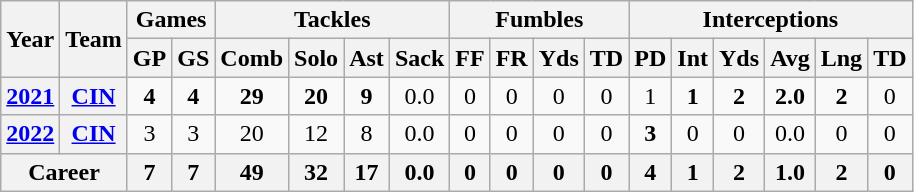<table class="wikitable" style="text-align:center;">
<tr>
<th rowspan="2">Year</th>
<th rowspan="2">Team</th>
<th colspan="2">Games</th>
<th colspan="4">Tackles</th>
<th colspan="4">Fumbles</th>
<th colspan="6">Interceptions</th>
</tr>
<tr>
<th>GP</th>
<th>GS</th>
<th>Comb</th>
<th>Solo</th>
<th>Ast</th>
<th>Sack</th>
<th>FF</th>
<th>FR</th>
<th>Yds</th>
<th>TD</th>
<th>PD</th>
<th>Int</th>
<th>Yds</th>
<th>Avg</th>
<th>Lng</th>
<th>TD</th>
</tr>
<tr>
<th><a href='#'>2021</a></th>
<th><a href='#'>CIN</a></th>
<td><strong>4</strong></td>
<td><strong>4</strong></td>
<td><strong>29</strong></td>
<td><strong>20</strong></td>
<td><strong>9</strong></td>
<td>0.0</td>
<td>0</td>
<td>0</td>
<td>0</td>
<td>0</td>
<td>1</td>
<td><strong>1</strong></td>
<td><strong>2</strong></td>
<td><strong>2.0</strong></td>
<td><strong>2</strong></td>
<td>0</td>
</tr>
<tr>
<th><a href='#'>2022</a></th>
<th><a href='#'>CIN</a></th>
<td>3</td>
<td>3</td>
<td>20</td>
<td>12</td>
<td>8</td>
<td>0.0</td>
<td>0</td>
<td>0</td>
<td>0</td>
<td>0</td>
<td><strong>3</strong></td>
<td>0</td>
<td>0</td>
<td>0.0</td>
<td>0</td>
<td>0</td>
</tr>
<tr align="center">
<th colspan="2">Career</th>
<th>7</th>
<th>7</th>
<th>49</th>
<th>32</th>
<th>17</th>
<th>0.0</th>
<th>0</th>
<th>0</th>
<th>0</th>
<th>0</th>
<th>4</th>
<th>1</th>
<th>2</th>
<th>1.0</th>
<th>2</th>
<th>0</th>
</tr>
</table>
